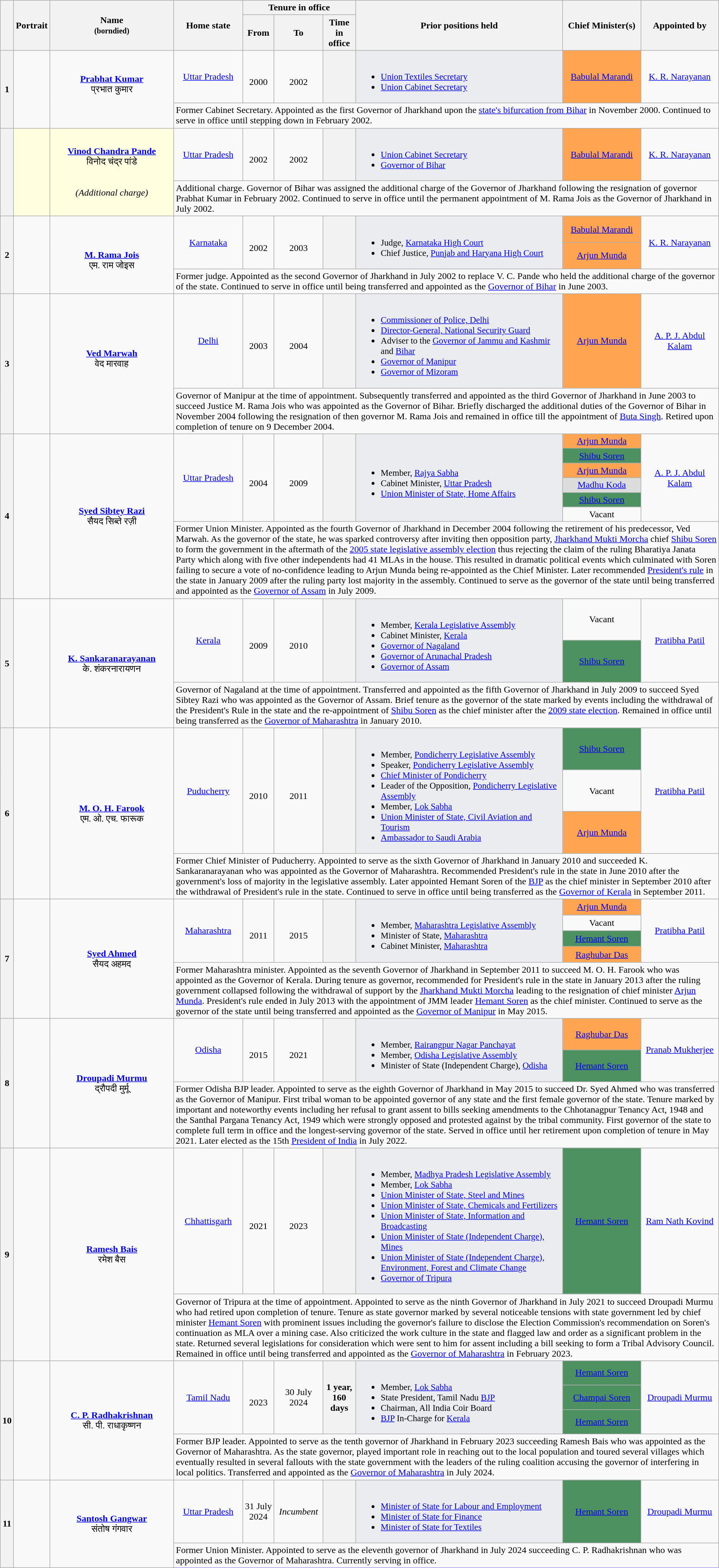<table class="wikitable sortable" style="text-align:center; border:1px #aaf solid;">
<tr>
<th rowspan="2"></th>
<th rowspan="2">Portrait</th>
<th rowspan="2" style="width:13em">Name<br><small>(borndied)</small></th>
<th rowspan="2" style="width:7em">Home state</th>
<th colspan="3">Tenure in office</th>
<th rowspan="2" style="width:22em">Prior positions held</th>
<th rowspan="2" style="width:8em">Chief Minister(s)</th>
<th rowspan="2" style="width:8em">Appointed by<br></th>
</tr>
<tr>
<th>From</th>
<th>To</th>
<th>Time in office</th>
</tr>
<tr>
<th rowspan="2">1</th>
<td rowspan="2"></td>
<td rowspan="2"><strong><a href='#'>Prabhat Kumar</a></strong><br>प्रभात कुमार<br><br></td>
<td><a href='#'>Uttar Pradesh</a></td>
<td><br>2000</td>
<td><br>2002</td>
<th></th>
<td align="left" style="background:#eaecf0; font-size:95%"><br><ul><li><a href='#'>Union Textiles Secretary</a> </li><li><a href='#'>Union Cabinet Secretary</a> </li></ul></td>
<td style="background:#FFA551;"><a href='#'>Babulal Marandi</a></td>
<td><a href='#'>K. R. Narayanan</a></td>
</tr>
<tr>
<td colspan="7" align="left">Former Cabinet Secretary. Appointed as the first Governor of Jharkhand upon the <a href='#'>state's bifurcation from Bihar</a> in November 2000. Continued to serve in office until stepping down in February 2002.</td>
</tr>
<tr>
<th rowspan="2"></th>
<td bgcolor="lightyellow" rowspan="2"></td>
<td bgcolor="lightyellow" rowspan="2"><strong><a href='#'>Vinod Chandra Pande</a></strong><br>विनोद चंद्र पांडे<br><br><br><em>(Additional charge)</em></td>
<td><a href='#'>Uttar Pradesh</a></td>
<td><br>2002</td>
<td><br>2002</td>
<th></th>
<td align="left" style="background:#eaecf0; font-size:95%"><br><ul><li><a href='#'>Union Cabinet Secretary</a> </li><li><a href='#'>Governor of Bihar</a> </li></ul></td>
<td style="background:#FFA551;"><a href='#'>Babulal Marandi</a></td>
<td><a href='#'>K. R. Narayanan</a></td>
</tr>
<tr>
<td colspan="7" align="left">Additional charge. Governor of Bihar was assigned the additional charge of the Governor of Jharkhand following the resignation of governor Prabhat Kumar in February 2002. Continued to serve in office until the permanent appointment of M. Rama Jois as the Governor of Jharkhand in July 2002.</td>
</tr>
<tr>
<th rowspan="3">2</th>
<td rowspan="3"></td>
<td rowspan="3"><a href='#'><br><strong>M. Rama Jois</strong></a><br>एम. राम जोइस<br></td>
<td rowspan="2"><a href='#'>Karnataka</a></td>
<td rowspan="2"><br>2002</td>
<td rowspan="2"><br>2003</td>
<th rowspan="2"></th>
<td rowspan="2" align="left" style="background:#eaecf0; font-size:95%"><br><ul><li>Judge, <a href='#'>Karnataka High Court</a> </li><li>Chief Justice, <a href='#'>Punjab and Haryana High Court</a> </li></ul></td>
<td style="background:#FFA551;"><a href='#'>Babulal Marandi</a></td>
<td rowspan="2"><a href='#'>K. R. Narayanan</a></td>
</tr>
<tr>
<td style="background:#FFA551;"><a href='#'>Arjun Munda</a></td>
</tr>
<tr>
<td colspan="7" align="left">Former judge. Appointed as the second Governor of Jharkhand in July 2002 to replace V. C. Pande who held the additional charge of the governor of the state. Continued to serve in office until being transferred and appointed as the <a href='#'>Governor of Bihar</a> in June 2003.</td>
</tr>
<tr>
<th rowspan="2">3</th>
<td rowspan="2"></td>
<td rowspan="2"><strong><a href='#'>Ved Marwah</a></strong><br>वेद मारवाह<br><br></td>
<td><a href='#'>Delhi</a></td>
<td><br>2003</td>
<td><br>2004</td>
<th></th>
<td align="left" style="background:#eaecf0; font-size:95%"><br><ul><li><a href='#'>Commissioner of Police, Delhi</a> </li><li><a href='#'>Director-General, National Security Guard</a> </li><li>Adviser to the <a href='#'>Governor of Jammu and Kashmir</a> and <a href='#'>Bihar</a> </li><li><a href='#'>Governor of Manipur</a> </li><li><a href='#'>Governor of Mizoram</a> </li></ul></td>
<td style="background:#FFA551;"><a href='#'>Arjun Munda</a></td>
<td><a href='#'>A. P. J. Abdul Kalam</a></td>
</tr>
<tr>
<td colspan="7" align="left">Governor of Manipur at the time of appointment. Subsequently transferred and appointed as the third Governor of Jharkhand in June 2003 to succeed Justice M. Rama Jois who was appointed as the Governor of Bihar. Briefly discharged the additional duties of the Governor of Bihar in November 2004 following the resignation of then governor M. Rama Jois and remained in office till the appointment of <a href='#'>Buta Singh</a>. Retired upon completion of tenure on 9 December 2004.</td>
</tr>
<tr>
<th rowspan="7">4</th>
<td rowspan="7"></td>
<td rowspan="7"><strong><a href='#'>Syed Sibtey Razi</a></strong><br>सैयद सिब्ते रज़ी<br></td>
<td rowspan="6"><a href='#'>Uttar Pradesh</a></td>
<td rowspan="6"><br>2004</td>
<td rowspan="6"><br>2009</td>
<th rowspan="6"></th>
<td rowspan="6" align="left" style="background:#eaecf0; font-size:95%"><br><ul><li>Member, <a href='#'>Rajya Sabha</a> </li><li>Cabinet Minister, <a href='#'>Uttar Pradesh</a> </li><li><a href='#'>Union Minister of State, Home Affairs</a> </li></ul></td>
<td style="background:#FFA551;"><a href='#'>Arjun Munda</a></td>
<td rowspan="6"><a href='#'>A. P. J. Abdul Kalam</a></td>
</tr>
<tr>
<td style="background:#4C915F"><a href='#'>Shibu Soren</a></td>
</tr>
<tr>
<td style="background:#FFA551;"><a href='#'>Arjun Munda</a></td>
</tr>
<tr>
<td style="background-color:#DCDCDC"><a href='#'>Madhu Koda</a></td>
</tr>
<tr>
<td style="background:#4C915F"><a href='#'>Shibu Soren</a></td>
</tr>
<tr>
<td>Vacant</td>
</tr>
<tr>
<td colspan="7" align="left">Former Union Minister. Appointed as the fourth Governor of Jharkhand in December 2004 following the retirement of his predecessor, Ved Marwah. As the governor of the state, he was sparked controversy after inviting then opposition party, <a href='#'>Jharkhand Mukti Morcha</a> chief <a href='#'>Shibu Soren</a> to form the government in the aftermath of the <a href='#'>2005 state legislative assembly election</a> thus rejecting the claim of the ruling Bharatiya Janata Party which along with five other independents had 41 MLAs in the house. This resulted in dramatic political events which culminated with Soren failing to secure a vote of no-confidence leading to Arjun Munda being re-appointed as the Chief Minister. Later recommended <a href='#'>President's rule</a> in the state in January 2009 after the ruling party lost majority in the assembly. Continued to serve as the governor of the state until being transferred and appointed as the <a href='#'>Governor of Assam</a> in July 2009.</td>
</tr>
<tr>
<th rowspan="3">5</th>
<td rowspan="3"></td>
<td rowspan="3"><strong><a href='#'>K. Sankaranarayanan</a></strong><br>के. शंकरनारायणन<br></td>
<td rowspan="2"><a href='#'>Kerala</a></td>
<td rowspan="2"><br>2009</td>
<td rowspan="2"><br>2010</td>
<th rowspan="2"></th>
<td rowspan="2" align="left" style="background:#eaecf0; font-size:95%"><br><ul><li>Member, <a href='#'>Kerala Legislative Assembly</a> </li><li>Cabinet Minister, <a href='#'>Kerala</a> </li><li><a href='#'>Governor of Nagaland</a> </li><li><a href='#'>Governor of Arunachal Pradesh</a> </li><li><a href='#'>Governor of Assam</a> </li></ul></td>
<td>Vacant</td>
<td rowspan="2"><a href='#'>Pratibha Patil</a></td>
</tr>
<tr>
<td style="background:#4C915F"><a href='#'>Shibu Soren</a></td>
</tr>
<tr>
<td colspan="7" align="left">Governor of Nagaland at the time of appointment. Transferred and appointed as the fifth Governor of Jharkhand in July 2009 to succeed Syed Sibtey Razi who was appointed as the Governor of Assam. Brief tenure as the governor of the state marked by events including the withdrawal of the President's Rule in the state and the re-appointment of <a href='#'>Shibu Soren</a> as the chief minister after the <a href='#'>2009 state election</a>. Remained in office until being transferred as the <a href='#'>Governor of Maharashtra</a> in January 2010.</td>
</tr>
<tr>
<th rowspan="4">6</th>
<td rowspan="4"></td>
<td rowspan="4"><strong><a href='#'>M. O. H. Farook</a></strong><br>एम. ओ. एच. फारूक<br></td>
<td rowspan="3"><a href='#'>Puducherry</a></td>
<td rowspan="3"><br>2010</td>
<td rowspan="3"><br>2011</td>
<th rowspan="3"></th>
<td rowspan="3" align="left" style="background:#eaecf0; font-size:95%"><br><ul><li>Member, <a href='#'>Pondicherry Legislative Assembly</a> </li><li>Speaker, <a href='#'>Pondicherry Legislative Assembly</a> </li><li><a href='#'>Chief Minister of Pondicherry</a> </li><li>Leader of the Opposition, <a href='#'>Pondicherry Legislative Assembly</a> </li><li>Member, <a href='#'>Lok Sabha</a> </li><li><a href='#'>Union Minister of State, Civil Aviation and Tourism</a> </li><li><a href='#'>Ambassador to Saudi Arabia</a> </li></ul></td>
<td style="background:#4C915F"><a href='#'>Shibu Soren</a></td>
<td rowspan="3"><a href='#'>Pratibha Patil</a></td>
</tr>
<tr>
<td>Vacant</td>
</tr>
<tr>
<td style="background:#FFA551;"><a href='#'>Arjun Munda</a></td>
</tr>
<tr>
<td colspan="7" align="left">Former Chief Minister of Puducherry. Appointed to serve as the sixth Governor of Jharkhand in January 2010 and succeeded K. Sankaranarayanan who was appointed as the Governor of Maharashtra. Recommended President's rule in the state in June 2010 after the government's loss of majority in the legislative assembly. Later appointed Hemant Soren of the <a href='#'>BJP</a> as the chief minister in September 2010 after the withdrawal of President's rule in the state. Continued to serve in office until being transferred as the <a href='#'>Governor of Kerala</a> in September 2011.</td>
</tr>
<tr>
<th rowspan="5">7</th>
<td rowspan="5"></td>
<td rowspan="5"><a href='#'><strong>Syed Ahmed</strong></a><br>सैयद अहमद<br></td>
<td rowspan="4"><a href='#'>Maharashtra</a></td>
<td rowspan="4"><br>2011</td>
<td rowspan="4"><br>2015</td>
<th rowspan="4"></th>
<td rowspan="4" align="left" style="background:#eaecf0; font-size:95%"><br><ul><li>Member, <a href='#'>Maharashtra Legislative Assembly</a> </li><li>Minister of State, <a href='#'>Maharashtra</a> </li><li>Cabinet Minister, <a href='#'>Maharashtra</a> </li></ul></td>
<td style="background:#FFA551;"><a href='#'>Arjun Munda</a></td>
<td rowspan="4"><a href='#'>Pratibha Patil</a></td>
</tr>
<tr>
<td>Vacant</td>
</tr>
<tr>
<td style="background:#4C915F"><a href='#'>Hemant Soren</a></td>
</tr>
<tr>
<td style="background:#FFA551;"><a href='#'>Raghubar Das</a></td>
</tr>
<tr>
<td colspan="7" align="left">Former Maharashtra minister. Appointed as the seventh Governor of Jharkhand in September 2011 to succeed M. O. H. Farook who was appointed as the Governor of Kerala. During tenure as governor, recommended for President's rule in the state in January 2013 after the ruling government collapsed following the withdrawal of support by the <a href='#'>Jharkhand Mukti Morcha</a> leading to the resignation of chief minister <a href='#'>Arjun Munda</a>. President's rule ended in July 2013 with the appointment of JMM leader <a href='#'>Hemant Soren</a> as the chief minister. Continued to serve as the governor of the state until being transferred and appointed as the <a href='#'>Governor of Manipur</a> in May 2015.</td>
</tr>
<tr>
<th rowspan="3">8</th>
<td rowspan="3"></td>
<td rowspan="3"><strong><a href='#'>Droupadi Murmu</a></strong><br>द्रौपदी मुर्मू<br></td>
<td rowspan="2"><a href='#'>Odisha</a></td>
<td rowspan="2"><br>2015</td>
<td rowspan="2"><br>2021</td>
<th rowspan="2"></th>
<td rowspan="2" align="left" style="background:#eaecf0; font-size:95%"><br><ul><li>Member, <a href='#'>Rairangpur Nagar Panchayat</a> </li><li>Member, <a href='#'>Odisha Legislative Assembly</a> </li><li>Minister of State (Independent Charge), <a href='#'>Odisha</a> </li></ul></td>
<td style="background:#FFA551;"><a href='#'>Raghubar Das</a></td>
<td rowspan="2"><a href='#'>Pranab Mukherjee</a></td>
</tr>
<tr>
<td style="background:#4C915F"><a href='#'>Hemant Soren</a></td>
</tr>
<tr>
<td colspan="7" align="left">Former Odisha BJP leader. Appointed to serve as the eighth Governor of Jharkhand in May 2015 to succeed Dr. Syed Ahmed who was transferred as the Governor of Manipur. First tribal woman to be appointed governor of any state and the first female governor of the state. Tenure marked by important and noteworthy events including her refusal to grant assent to bills seeking amendments to the Chhotanagpur Tenancy Act, 1948 and the Santhal Pargana Tenancy Act, 1949 which were strongly opposed and protested against by the tribal community. First governor of the state to complete full term in office and the longest-serving governor of the state. Served in office until her retirement upon completion of tenure in May 2021. Later elected as the 15th <a href='#'>President of India</a> in July 2022.</td>
</tr>
<tr>
<th rowspan="2">9</th>
<td rowspan="2"></td>
<td rowspan="2"><strong><a href='#'>Ramesh Bais</a></strong><br>रमेश बैस<br></td>
<td><a href='#'>Chhattisgarh</a></td>
<td><br>2021</td>
<td><br>2023</td>
<th></th>
<td align="left" style="background:#eaecf0; font-size:95%"><br><ul><li>Member, <a href='#'>Madhya Pradesh Legislative Assembly</a> </li><li>Member, <a href='#'>Lok Sabha</a> </li><li><a href='#'>Union Minister of State, Steel and Mines</a> </li><li><a href='#'>Union Minister of State, Chemicals and Fertilizers</a> </li><li><a href='#'>Union Minister of State, Information and Broadcasting</a> </li><li><a href='#'>Union Minister of State (Independent Charge), Mines</a> </li><li><a href='#'>Union Minister of State (Independent Charge), Environment, Forest and Climate Change</a> </li><li><a href='#'>Governor of Tripura</a> </li></ul></td>
<td style="background:#4C915F"><a href='#'>Hemant Soren</a></td>
<td><a href='#'>Ram Nath Kovind</a></td>
</tr>
<tr>
<td colspan="7" align="left">Governor of Tripura at the time of appointment. Appointed to serve as the ninth Governor of Jharkhand in July 2021 to succeed Droupadi Murmu who had retired upon completion of tenure. Tenure as state governor marked by several noticeable tensions with state government led by chief minister <a href='#'>Hemant Soren</a> with prominent issues including the governor's failure to disclose the Election Commission's recommendation on Soren's continuation as MLA over a mining case. Also criticized the work culture in the state and flagged law and order as a significant problem in the state. Returned several legislations for consideration which were sent to him for assent including a bill seeking to form a Tribal Advisory Council. Remained in office until being transferred and appointed as the <a href='#'>Governor of Maharashtra</a> in February 2023.</td>
</tr>
<tr>
<th rowspan="4">10</th>
<td rowspan="4"></td>
<td rowspan="4"><strong><a href='#'>C. P. Radhakrishnan</a></strong><br>सी. पी. राधाकृष्णन<br></td>
<td rowspan="3"><a href='#'>Tamil Nadu</a></td>
<td rowspan="3"><br>2023</td>
<td rowspan="3">30 July 2024</td>
<th rowspan="3">1 year, 160 days</th>
<td rowspan="3" align="left" style="background:#eaecf0; font-size:95%"><br><ul><li>Member, <a href='#'>Lok Sabha</a> </li><li>State President, Tamil Nadu <a href='#'>BJP</a> </li><li>Chairman, All India Coir Board </li><li><a href='#'>BJP</a> In-Charge for <a href='#'>Kerala</a> </li></ul></td>
<td style="background:#4C915F"><a href='#'>Hemant Soren</a></td>
<td rowspan="3"><a href='#'>Droupadi Murmu</a></td>
</tr>
<tr>
<td style="background:#4C915F"><a href='#'>Champai Soren</a></td>
</tr>
<tr>
<td style="background:#4C915F"><a href='#'>Hemant Soren</a></td>
</tr>
<tr>
<td colspan="7" align="left">Former BJP leader. Appointed to serve as the tenth governor of Jharkhand in February 2023 succeeding Ramesh Bais who was appointed as the Governor of Maharashtra. As the state governor, played important role in reaching out to the local population and toured several villages which eventually resulted in several fallouts with the state government with the leaders of the ruling coalition accusing the governor of interfering in local politics. Transferred and appointed as the <a href='#'>Governor of Maharashtra</a> in July 2024.</td>
</tr>
<tr>
<th rowspan="4">11</th>
<td rowspan="4"></td>
<td rowspan="4"><strong><a href='#'>Santosh Gangwar</a></strong><br>संतोष गंगवार<br></td>
<td><a href='#'>Uttar Pradesh</a></td>
<td>31 July 2024</td>
<td><em>Incumbent</em></td>
<th></th>
<td align="left" style="background:#eaecf0; font-size:95%"><br><ul><li><a href='#'>Minister of State for Labour and Employment</a> </li><li><a href='#'>Minister of State for Finance</a> </li><li><a href='#'>Minister of State for Textiles</a> </li></ul></td>
<td style="background:#4C915F"><a href='#'>Hemant Soren</a></td>
<td><a href='#'>Droupadi Murmu</a></td>
</tr>
<tr>
<td colspan="7" align="left">Former Union Minister. Appointed to serve as the eleventh governor of Jharkhand in July 2024 succeeding C. P. Radhakrishnan who was appointed as the Governor of Maharashtra. Currently serving in office.</td>
</tr>
<tr>
</tr>
</table>
